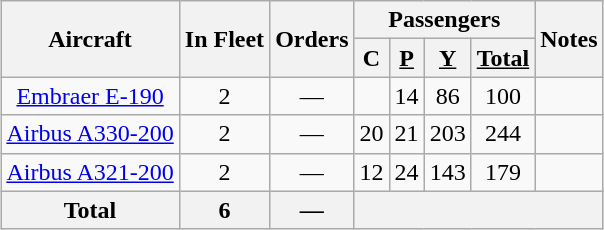<table class="wikitable" style="margin:1em auto; text-align:center;">
<tr>
<th rowspan="2">Aircraft</th>
<th rowspan="2">In Fleet</th>
<th rowspan="2">Orders</th>
<th colspan="4">Passengers</th>
<th rowspan="2">Notes</th>
</tr>
<tr>
<th>C</th>
<th><u>P</u></th>
<th><u>Y</u></th>
<th><u>Total</u></th>
</tr>
<tr>
<td><a href='#'>Embraer E-190</a></td>
<td>2</td>
<td>—</td>
<td></td>
<td>14</td>
<td>86</td>
<td>100</td>
<td></td>
</tr>
<tr>
<td><a href='#'>Airbus A330-200</a></td>
<td>2</td>
<td>—</td>
<td>20</td>
<td>21</td>
<td>203</td>
<td>244</td>
<td></td>
</tr>
<tr>
<td><a href='#'>Airbus A321-200</a></td>
<td>2</td>
<td>—</td>
<td>12</td>
<td>24</td>
<td>143</td>
<td>179</td>
<td></td>
</tr>
<tr>
<th>Total</th>
<th>6</th>
<th>—</th>
<th colspan="5"></th>
</tr>
</table>
